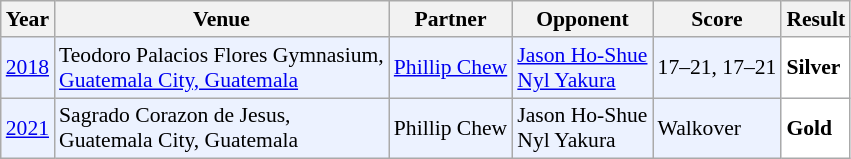<table class="sortable wikitable" style="font-size: 90%;">
<tr>
<th>Year</th>
<th>Venue</th>
<th>Partner</th>
<th>Opponent</th>
<th>Score</th>
<th>Result</th>
</tr>
<tr style="background:#ECF2FF">
<td align="center"><a href='#'>2018</a></td>
<td align="left">Teodoro Palacios Flores Gymnasium,<br><a href='#'>Guatemala City, Guatemala</a></td>
<td align="left"> <a href='#'>Phillip Chew</a></td>
<td align="left"> <a href='#'>Jason Ho-Shue</a> <br>  <a href='#'>Nyl Yakura</a></td>
<td align="left">17–21, 17–21</td>
<td style="text-align:left; background:white"> <strong>Silver</strong></td>
</tr>
<tr style="background:#ECF2FF">
<td align="center"><a href='#'>2021</a></td>
<td align="left">Sagrado Corazon de Jesus,<br>Guatemala City, Guatemala</td>
<td align="left"> Phillip Chew</td>
<td align="left"> Jason Ho-Shue <br> Nyl Yakura</td>
<td align="left">Walkover</td>
<td style="text-align:left; background:white"> <strong>Gold</strong></td>
</tr>
</table>
